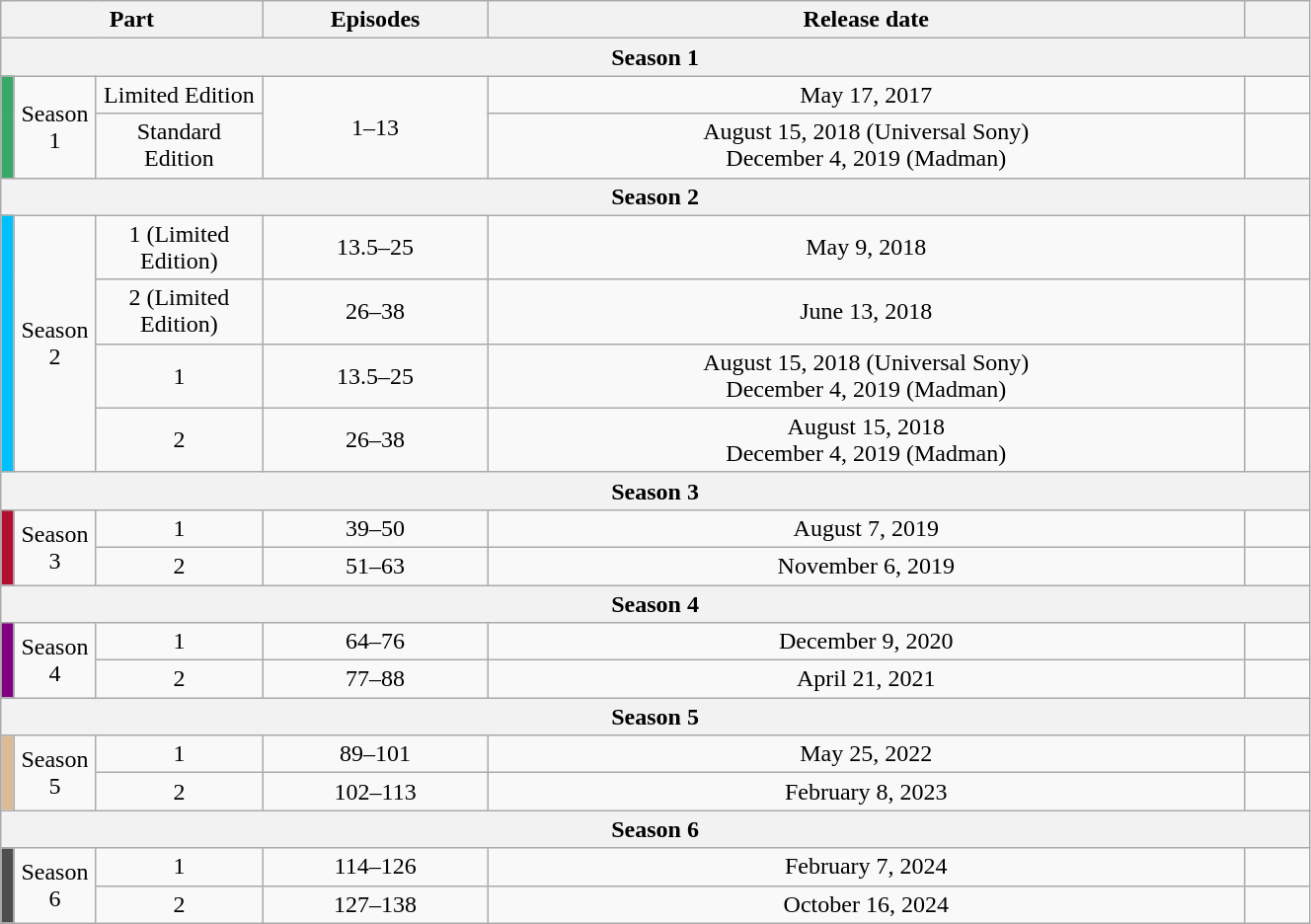<table class="wikitable" style="text-align:center; width: 70%;">
<tr>
<th colspan="3" width="20%">Part</th>
<th>Episodes</th>
<th>Release date</th>
<th width="5%"></th>
</tr>
<tr>
<th colspan="7">Season 1</th>
</tr>
<tr>
<td rowspan="2" width="1%" style="background: #38A969"></td>
<td rowspan="2">Season 1</td>
<td>Limited Edition</td>
<td rowspan="2">1–13</td>
<td>May 17, 2017</td>
<td></td>
</tr>
<tr>
<td>Standard Edition</td>
<td>August 15, 2018 (Universal Sony)<br>December 4, 2019 (Madman)</td>
<td></td>
</tr>
<tr>
<th colspan="7">Season 2</th>
</tr>
<tr>
<td rowspan="4" width="1%" style="background: #00BFFF"></td>
<td rowspan="4">Season 2</td>
<td>1 (Limited Edition)</td>
<td>13.5–25</td>
<td>May 9, 2018</td>
<td></td>
</tr>
<tr>
<td>2 (Limited Edition)</td>
<td>26–38</td>
<td>June 13, 2018</td>
<td></td>
</tr>
<tr>
<td>1</td>
<td>13.5–25</td>
<td>August 15, 2018 (Universal Sony)<br>December 4, 2019 (Madman)</td>
<td></td>
</tr>
<tr>
<td>2</td>
<td>26–38</td>
<td>August 15, 2018<br>December 4, 2019 (Madman)</td>
<td></td>
</tr>
<tr>
<th colspan="7">Season 3</th>
</tr>
<tr>
<td rowspan="2" width="1%" style="background: #B11030"></td>
<td rowspan="2">Season 3</td>
<td>1</td>
<td>39–50</td>
<td>August 7, 2019</td>
<td></td>
</tr>
<tr>
<td>2</td>
<td>51–63</td>
<td>November 6, 2019</td>
<td></td>
</tr>
<tr>
<th colspan="7">Season 4</th>
</tr>
<tr>
<td rowspan="2" width="1%" style="background: #800080"></td>
<td rowspan="2">Season 4</td>
<td>1</td>
<td>64–76</td>
<td>December 9, 2020</td>
<td></td>
</tr>
<tr>
<td>2</td>
<td>77–88</td>
<td>April 21, 2021</td>
<td></td>
</tr>
<tr>
<th colspan="7">Season 5</th>
</tr>
<tr>
<td rowspan="2" width="1%" style="background: #DDBB97"></td>
<td rowspan="2">Season 5</td>
<td>1</td>
<td>89–101</td>
<td>May 25, 2022</td>
<td></td>
</tr>
<tr>
<td>2</td>
<td>102–113</td>
<td>February 8, 2023</td>
<td></td>
</tr>
<tr>
<th colspan="7">Season 6</th>
</tr>
<tr>
<td rowspan="2" width="1%" style="background: #4F4D4E"></td>
<td rowspan="2">Season 6</td>
<td>1</td>
<td>114–126</td>
<td>February 7, 2024</td>
<td></td>
</tr>
<tr>
<td>2</td>
<td>127–138</td>
<td>October 16, 2024</td>
<td></td>
</tr>
</table>
